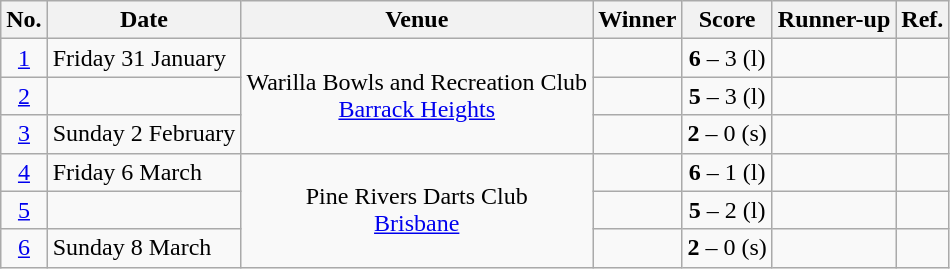<table class="wikitable">
<tr>
<th>No.</th>
<th>Date</th>
<th>Venue</th>
<th>Winner</th>
<th>Score</th>
<th>Runner-up</th>
<th>Ref.</th>
</tr>
<tr>
<td align=center><a href='#'>1</a></td>
<td>Friday 31 January</td>
<td align=center rowspan=3>Warilla Bowls and Recreation Club<br> <a href='#'>Barrack Heights</a></td>
<td align=right></td>
<td align=center><strong>6</strong> – 3 (l)</td>
<td></td>
<td align=center></td>
</tr>
<tr>
<td align=center><a href='#'>2</a></td>
<td></td>
<td align=right></td>
<td align=center><strong>5</strong> – 3 (l)</td>
<td></td>
<td align=center></td>
</tr>
<tr>
<td align=center><a href='#'>3</a></td>
<td>Sunday 2 February</td>
<td align=right></td>
<td align=center><strong>2</strong> – 0 (s)</td>
<td></td>
<td align=center></td>
</tr>
<tr>
<td align=center><a href='#'>4</a></td>
<td>Friday 6 March</td>
<td align=center rowspan=3>Pine Rivers Darts Club<br>  <a href='#'>Brisbane</a></td>
<td align=right></td>
<td align=center><strong>6</strong> – 1 (l)</td>
<td></td>
<td align=center></td>
</tr>
<tr>
<td align=center><a href='#'>5</a></td>
<td></td>
<td align=right></td>
<td align=center><strong>5</strong> – 2 (l)</td>
<td></td>
<td align=center></td>
</tr>
<tr>
<td align=center><a href='#'>6</a></td>
<td>Sunday 8 March</td>
<td align=right></td>
<td align=center><strong>2</strong> – 0 (s)</td>
<td></td>
<td align=center></td>
</tr>
</table>
